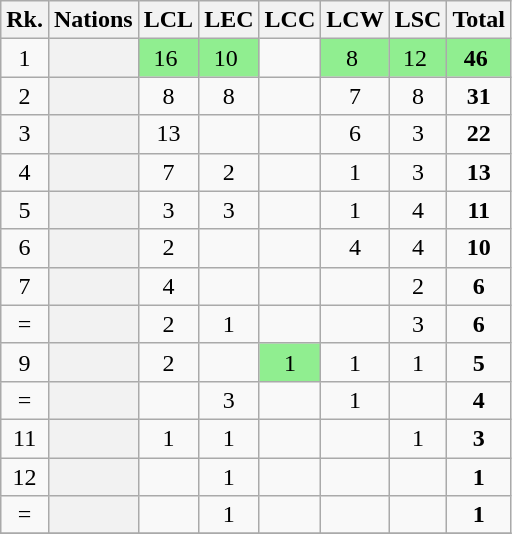<table class="sortable plainrowheaders wikitable">
<tr>
<th scope=col>Rk.</th>
<th scope=col>Nations </th>
<th scope=col>LCL</th>
<th scope=col>LEC</th>
<th scope=col>LCC</th>
<th scope=col>LCW</th>
<th scope=col>LSC</th>
<th scope=col>Total</th>
</tr>
<tr>
<td align=center>1</td>
<th scope=row align="left"></th>
<td style="text-align:center; background:#90EE90;">16 </td>
<td style="text-align:center; background:#90EE90;">10 </td>
<td align=center></td>
<td style="text-align:center; background:#90EE90;">8 </td>
<td style="text-align:center; background:#90EE90;">12 </td>
<td style="text-align:center; background:#90EE90;"><strong>46</strong> </td>
</tr>
<tr>
<td align=center>2</td>
<th scope=row align="left"></th>
<td align=center>8</td>
<td align="center">8</td>
<td align=center></td>
<td align=center>7</td>
<td align="center">8</td>
<td align=center><strong>31</strong></td>
</tr>
<tr>
<td align=center>3</td>
<th scope=row align="left"></th>
<td align=center>13</td>
<td align="center"></td>
<td align=center></td>
<td align=center>6</td>
<td align="center">3</td>
<td align=center><strong>22</strong></td>
</tr>
<tr>
<td align=center>4</td>
<th scope=row align="left"></th>
<td align=center>7</td>
<td align="center">2</td>
<td align=center></td>
<td align=center>1</td>
<td align="center">3</td>
<td align=center><strong>13</strong></td>
</tr>
<tr>
<td align=center>5</td>
<th scope=row align="left"></th>
<td align=center>3</td>
<td align="center">3</td>
<td align=center></td>
<td align=center>1</td>
<td align="center">4</td>
<td align=center><strong>11</strong></td>
</tr>
<tr>
<td align=center>6</td>
<th scope=row align="left"></th>
<td align=center>2</td>
<td align="center"></td>
<td align=center></td>
<td align=center>4</td>
<td align="center">4</td>
<td align=center><strong>10</strong></td>
</tr>
<tr>
<td align=center>7</td>
<th scope=row align="left"> </th>
<td align=center>4</td>
<td align="center"></td>
<td align=center></td>
<td align=center></td>
<td align="center">2</td>
<td align=center><strong>6</strong></td>
</tr>
<tr>
<td align=center>=</td>
<th scope=row align="left"></th>
<td align=center>2</td>
<td align="center">1</td>
<td align=center></td>
<td align=center></td>
<td align="center">3</td>
<td align=center><strong>6</strong></td>
</tr>
<tr>
<td align=center>9</td>
<th scope=row align="left"></th>
<td align=center>2</td>
<td align="center"></td>
<td style="text-align:center; background:#90EE90;">1</td>
<td align=center>1</td>
<td align="center">1</td>
<td align=center><strong>5</strong></td>
</tr>
<tr>
<td align=center>=</td>
<th scope=row align="left"></th>
<td align=center></td>
<td align="center">3</td>
<td align=center></td>
<td align=center>1</td>
<td align="center"></td>
<td align=center><strong>4</strong></td>
</tr>
<tr>
<td align=center>11</td>
<th scope=row align="left"></th>
<td align=center>1</td>
<td align="center">1</td>
<td align=center></td>
<td align=center></td>
<td align="center">1</td>
<td align=center><strong>3</strong></td>
</tr>
<tr>
<td align=center>12</td>
<th scope=row align="left"></th>
<td align=center></td>
<td align="center">1</td>
<td align=center></td>
<td align=center></td>
<td align="center"></td>
<td align=center><strong>1</strong></td>
</tr>
<tr>
<td align=center>=</td>
<th scope=row align="left"></th>
<td align=center></td>
<td align="center">1</td>
<td align=center></td>
<td align=center></td>
<td align="center"></td>
<td align=center><strong>1</strong></td>
</tr>
<tr>
</tr>
</table>
